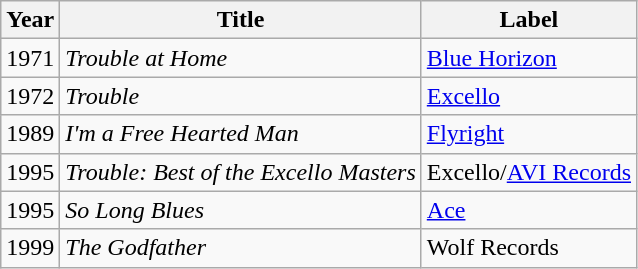<table class="wikitable">
<tr>
<th>Year</th>
<th>Title</th>
<th>Label</th>
</tr>
<tr>
<td>1971</td>
<td><em>Trouble at Home</em></td>
<td><a href='#'>Blue Horizon</a></td>
</tr>
<tr>
<td>1972</td>
<td><em>Trouble</em></td>
<td><a href='#'>Excello</a></td>
</tr>
<tr>
<td>1989</td>
<td><em>I'm a Free Hearted Man</em></td>
<td><a href='#'>Flyright</a></td>
</tr>
<tr>
<td>1995</td>
<td><em>Trouble: Best of the Excello Masters</em></td>
<td>Excello/<a href='#'>AVI Records</a></td>
</tr>
<tr>
<td>1995</td>
<td><em>So Long Blues</em></td>
<td><a href='#'>Ace</a></td>
</tr>
<tr>
<td>1999</td>
<td><em>The Godfather</em></td>
<td>Wolf Records</td>
</tr>
</table>
